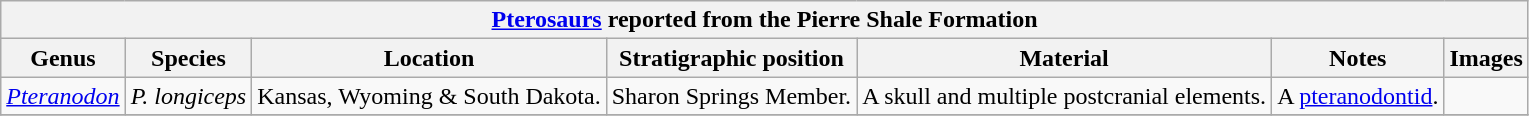<table class="wikitable" align="center">
<tr>
<th colspan="7" align="center"><strong><a href='#'>Pterosaurs</a> reported from the Pierre Shale Formation</strong></th>
</tr>
<tr>
<th>Genus</th>
<th>Species</th>
<th>Location</th>
<th><strong>Stratigraphic position</strong></th>
<th><strong>Material</strong></th>
<th>Notes</th>
<th>Images</th>
</tr>
<tr>
<td><em><a href='#'>Pteranodon</a></em></td>
<td><em>P. longiceps</em></td>
<td>Kansas, Wyoming & South Dakota.</td>
<td>Sharon Springs Member.</td>
<td>A skull and multiple postcranial elements.</td>
<td>A <a href='#'>pteranodontid</a>.</td>
<td></td>
</tr>
<tr>
</tr>
</table>
